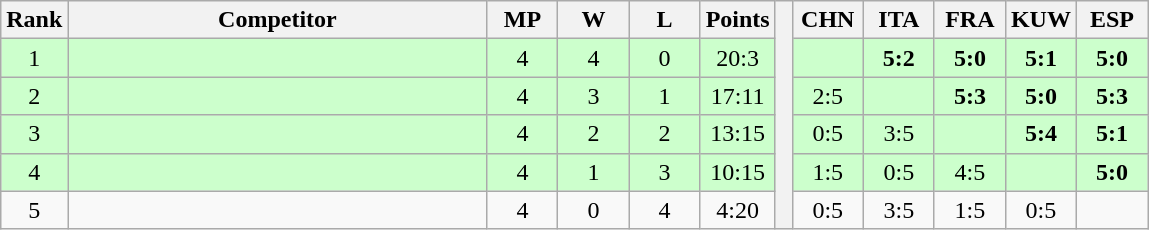<table class="wikitable" style="text-align:center">
<tr>
<th>Rank</th>
<th style="width:17em">Competitor</th>
<th style="width:2.5em">MP</th>
<th style="width:2.5em">W</th>
<th style="width:2.5em">L</th>
<th>Points</th>
<th rowspan="6"> </th>
<th style="width:2.5em">CHN</th>
<th style="width:2.5em">ITA</th>
<th style="width:2.5em">FRA</th>
<th style="width:2.5em">KUW</th>
<th style="width:2.5em">ESP</th>
</tr>
<tr style="background:#cfc;">
<td>1</td>
<td style="text-align:left"></td>
<td>4</td>
<td>4</td>
<td>0</td>
<td>20:3</td>
<td></td>
<td><strong>5:2</strong></td>
<td><strong>5:0</strong></td>
<td><strong>5:1</strong></td>
<td><strong>5:0</strong></td>
</tr>
<tr style="background:#cfc;">
<td>2</td>
<td style="text-align:left"></td>
<td>4</td>
<td>3</td>
<td>1</td>
<td>17:11</td>
<td>2:5</td>
<td></td>
<td><strong>5:3</strong></td>
<td><strong>5:0</strong></td>
<td><strong>5:3</strong></td>
</tr>
<tr style="background:#cfc;">
<td>3</td>
<td style="text-align:left"></td>
<td>4</td>
<td>2</td>
<td>2</td>
<td>13:15</td>
<td>0:5</td>
<td>3:5</td>
<td></td>
<td><strong>5:4</strong></td>
<td><strong>5:1</strong></td>
</tr>
<tr style="background:#cfc;">
<td>4</td>
<td style="text-align:left"></td>
<td>4</td>
<td>1</td>
<td>3</td>
<td>10:15</td>
<td>1:5</td>
<td>0:5</td>
<td>4:5</td>
<td></td>
<td><strong>5:0</strong></td>
</tr>
<tr>
<td>5</td>
<td style="text-align:left"></td>
<td>4</td>
<td>0</td>
<td>4</td>
<td>4:20</td>
<td>0:5</td>
<td>3:5</td>
<td>1:5</td>
<td>0:5</td>
<td></td>
</tr>
</table>
